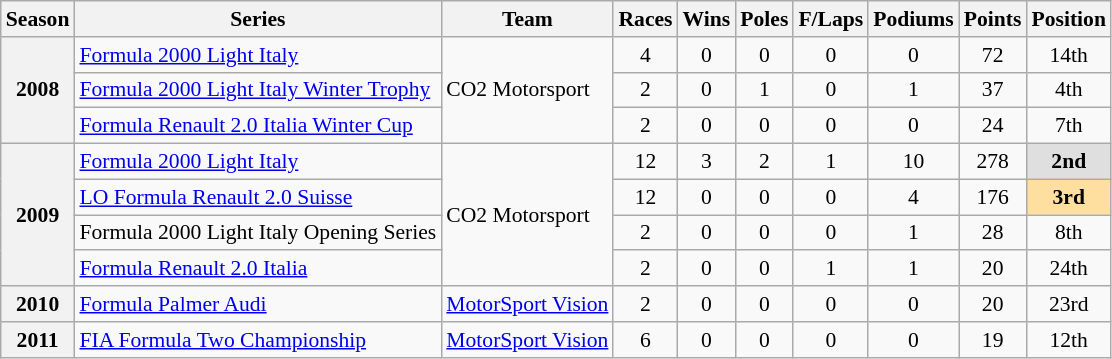<table class="wikitable" style="font-size: 90%; text-align:center">
<tr>
<th>Season</th>
<th>Series</th>
<th>Team</th>
<th>Races</th>
<th>Wins</th>
<th>Poles</th>
<th>F/Laps</th>
<th>Podiums</th>
<th>Points</th>
<th>Position</th>
</tr>
<tr>
<th rowspan=3>2008</th>
<td align=left><a href='#'>Formula 2000 Light Italy</a></td>
<td align=left rowspan=3>CO2 Motorsport</td>
<td>4</td>
<td>0</td>
<td>0</td>
<td>0</td>
<td>0</td>
<td>72</td>
<td>14th</td>
</tr>
<tr>
<td align=left><a href='#'>Formula 2000 Light Italy Winter Trophy</a></td>
<td>2</td>
<td>0</td>
<td>1</td>
<td>0</td>
<td>1</td>
<td>37</td>
<td>4th</td>
</tr>
<tr>
<td align=left><a href='#'>Formula Renault 2.0 Italia Winter Cup</a></td>
<td>2</td>
<td>0</td>
<td>0</td>
<td>0</td>
<td>0</td>
<td>24</td>
<td>7th</td>
</tr>
<tr>
<th rowspan=4>2009</th>
<td align=left><a href='#'>Formula 2000 Light Italy</a></td>
<td align=left rowspan=4>CO2 Motorsport</td>
<td>12</td>
<td>3</td>
<td>2</td>
<td>1</td>
<td>10</td>
<td>278</td>
<td style="background:#DFDFDF;"><strong>2nd</strong></td>
</tr>
<tr>
<td align=left><a href='#'>LO Formula Renault 2.0 Suisse</a></td>
<td>12</td>
<td>0</td>
<td>0</td>
<td>0</td>
<td>4</td>
<td>176</td>
<td style="background:#FFDF9F;"><strong>3rd</strong></td>
</tr>
<tr>
<td align=left>Formula 2000 Light Italy Opening Series</td>
<td>2</td>
<td>0</td>
<td>0</td>
<td>0</td>
<td>1</td>
<td>28</td>
<td>8th</td>
</tr>
<tr>
<td align=left><a href='#'>Formula Renault 2.0 Italia</a></td>
<td>2</td>
<td>0</td>
<td>0</td>
<td>1</td>
<td>1</td>
<td>20</td>
<td>24th</td>
</tr>
<tr>
<th>2010</th>
<td align=left><a href='#'>Formula Palmer Audi</a></td>
<td align=left><a href='#'>MotorSport Vision</a></td>
<td>2</td>
<td>0</td>
<td>0</td>
<td>0</td>
<td>0</td>
<td>20</td>
<td>23rd</td>
</tr>
<tr>
<th>2011</th>
<td align=left><a href='#'>FIA Formula Two Championship</a></td>
<td align=left><a href='#'>MotorSport Vision</a></td>
<td>6</td>
<td>0</td>
<td>0</td>
<td>0</td>
<td>0</td>
<td>19</td>
<td>12th</td>
</tr>
</table>
